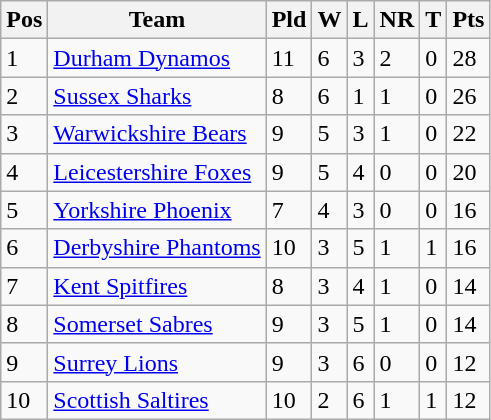<table class="wikitable">
<tr>
<th>Pos</th>
<th>Team</th>
<th>Pld</th>
<th>W</th>
<th>L</th>
<th>NR</th>
<th>T</th>
<th>Pts</th>
</tr>
<tr>
<td>1</td>
<td><a href='#'>Durham Dynamos</a></td>
<td>11</td>
<td>6</td>
<td>3</td>
<td>2</td>
<td>0</td>
<td>28</td>
</tr>
<tr>
<td>2</td>
<td><a href='#'>Sussex Sharks</a></td>
<td>8</td>
<td>6</td>
<td>1</td>
<td>1</td>
<td>0</td>
<td>26</td>
</tr>
<tr>
<td>3</td>
<td><a href='#'>Warwickshire Bears</a></td>
<td>9</td>
<td>5</td>
<td>3</td>
<td>1</td>
<td>0</td>
<td>22</td>
</tr>
<tr>
<td>4</td>
<td><a href='#'>Leicestershire Foxes</a></td>
<td>9</td>
<td>5</td>
<td>4</td>
<td>0</td>
<td>0</td>
<td>20</td>
</tr>
<tr>
<td>5</td>
<td><a href='#'>Yorkshire Phoenix</a></td>
<td>7</td>
<td>4</td>
<td>3</td>
<td>0</td>
<td>0</td>
<td>16</td>
</tr>
<tr>
<td>6</td>
<td><a href='#'>Derbyshire Phantoms</a></td>
<td>10</td>
<td>3</td>
<td>5</td>
<td>1</td>
<td>1</td>
<td>16</td>
</tr>
<tr>
<td>7</td>
<td><a href='#'>Kent Spitfires</a></td>
<td>8</td>
<td>3</td>
<td>4</td>
<td>1</td>
<td>0</td>
<td>14</td>
</tr>
<tr>
<td>8</td>
<td><a href='#'>Somerset Sabres</a></td>
<td>9</td>
<td>3</td>
<td>5</td>
<td>1</td>
<td>0</td>
<td>14</td>
</tr>
<tr>
<td>9</td>
<td><a href='#'>Surrey Lions</a></td>
<td>9</td>
<td>3</td>
<td>6</td>
<td>0</td>
<td>0</td>
<td>12</td>
</tr>
<tr>
<td>10</td>
<td><a href='#'>Scottish Saltires</a></td>
<td>10</td>
<td>2</td>
<td>6</td>
<td>1</td>
<td>1</td>
<td>12</td>
</tr>
</table>
